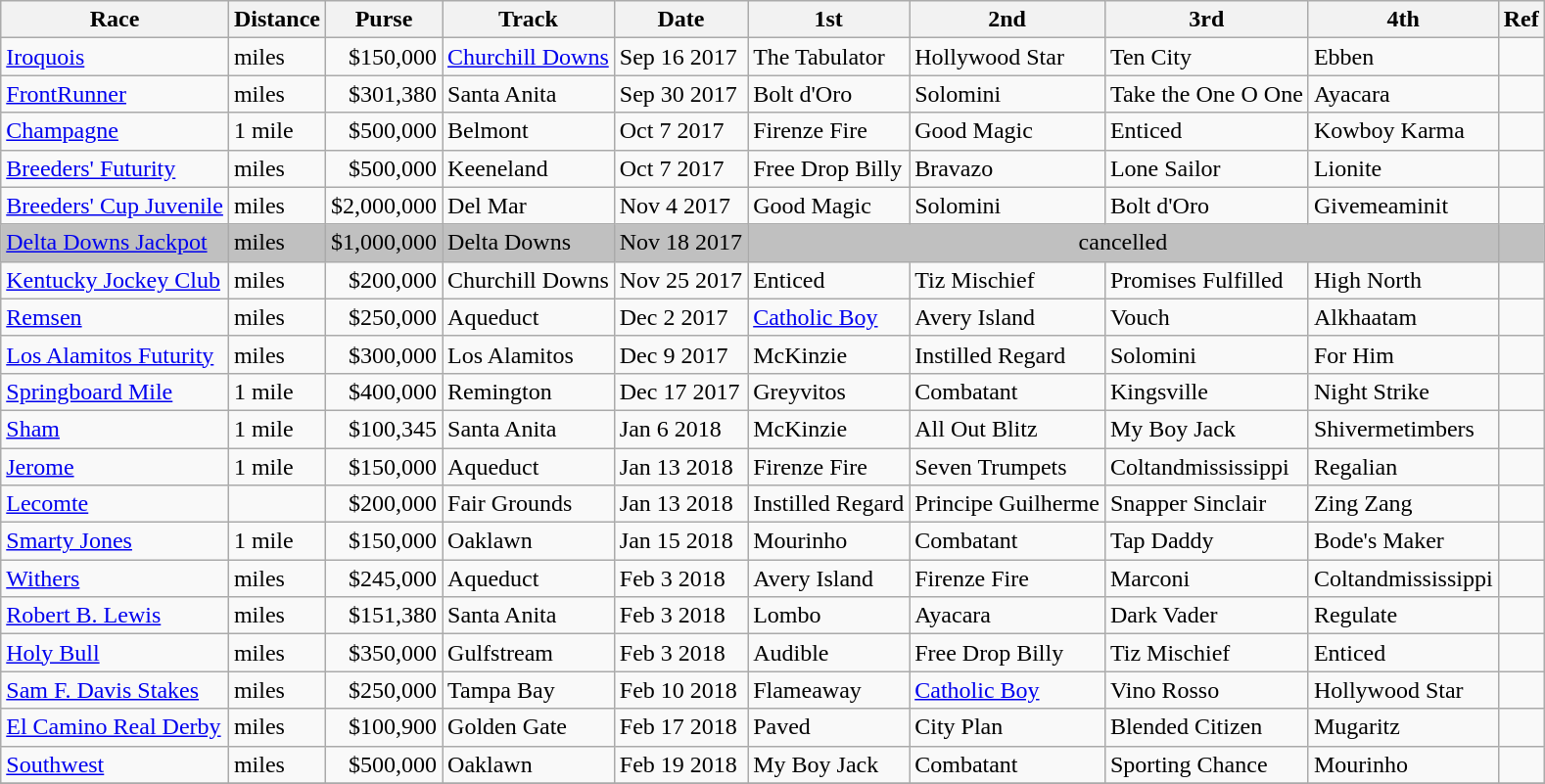<table class="wikitable">
<tr>
<th>Race</th>
<th>Distance</th>
<th>Purse</th>
<th>Track</th>
<th>Date</th>
<th>1st</th>
<th>2nd</th>
<th>3rd</th>
<th>4th</th>
<th>Ref</th>
</tr>
<tr>
<td><a href='#'>Iroquois</a></td>
<td> miles</td>
<td align=right>$150,000</td>
<td><a href='#'>Churchill Downs</a></td>
<td>Sep 16 2017</td>
<td>The Tabulator</td>
<td>Hollywood Star</td>
<td>Ten City</td>
<td>Ebben</td>
<td></td>
</tr>
<tr>
<td><a href='#'>FrontRunner</a></td>
<td> miles</td>
<td align=right>$301,380</td>
<td>Santa Anita</td>
<td>Sep 30 2017</td>
<td>Bolt d'Oro</td>
<td>Solomini</td>
<td>Take the One O One</td>
<td>Ayacara</td>
<td></td>
</tr>
<tr>
<td><a href='#'>Champagne</a></td>
<td>1 mile</td>
<td align=right>$500,000</td>
<td>Belmont</td>
<td>Oct 7 2017</td>
<td>Firenze Fire</td>
<td>Good Magic</td>
<td>Enticed</td>
<td>Kowboy Karma</td>
<td></td>
</tr>
<tr>
<td><a href='#'>Breeders' Futurity</a></td>
<td> miles</td>
<td align=right>$500,000</td>
<td>Keeneland</td>
<td>Oct 7 2017</td>
<td>Free Drop Billy</td>
<td>Bravazo</td>
<td>Lone Sailor</td>
<td>Lionite</td>
<td></td>
</tr>
<tr>
<td><a href='#'>Breeders' Cup Juvenile</a></td>
<td> miles</td>
<td align=right>$2,000,000</td>
<td>Del Mar</td>
<td>Nov 4 2017</td>
<td>Good Magic</td>
<td>Solomini</td>
<td>Bolt d'Oro</td>
<td>Givemeaminit</td>
<td></td>
</tr>
<tr bgcolor=silver>
<td><a href='#'>Delta Downs Jackpot</a></td>
<td> miles</td>
<td align=right>$1,000,000</td>
<td>Delta Downs</td>
<td>Nov 18 2017</td>
<td align=center colspan="4">cancelled</td>
<td></td>
</tr>
<tr>
<td><a href='#'>Kentucky Jockey Club</a></td>
<td> miles</td>
<td align=right>$200,000</td>
<td>Churchill Downs</td>
<td>Nov 25 2017</td>
<td>Enticed</td>
<td>Tiz Mischief</td>
<td>Promises Fulfilled</td>
<td>High North</td>
<td></td>
</tr>
<tr>
<td><a href='#'>Remsen</a></td>
<td> miles</td>
<td align=right>$250,000</td>
<td>Aqueduct</td>
<td>Dec 2 2017</td>
<td><a href='#'>Catholic Boy</a></td>
<td>Avery Island</td>
<td>Vouch</td>
<td>Alkhaatam</td>
<td></td>
</tr>
<tr>
<td><a href='#'>Los Alamitos Futurity</a></td>
<td> miles</td>
<td align=right>$300,000</td>
<td>Los Alamitos</td>
<td>Dec 9 2017</td>
<td>McKinzie</td>
<td>Instilled Regard</td>
<td>Solomini</td>
<td>For Him</td>
<td></td>
</tr>
<tr>
<td><a href='#'>Springboard Mile</a></td>
<td>1 mile</td>
<td align=right>$400,000</td>
<td>Remington</td>
<td>Dec 17 2017</td>
<td>Greyvitos</td>
<td>Combatant</td>
<td>Kingsville</td>
<td>Night Strike</td>
<td></td>
</tr>
<tr>
<td><a href='#'>Sham</a></td>
<td>1 mile</td>
<td align=right>$100,345</td>
<td>Santa Anita</td>
<td>Jan 6 2018</td>
<td>McKinzie</td>
<td>All Out Blitz</td>
<td>My Boy Jack</td>
<td>Shivermetimbers</td>
<td></td>
</tr>
<tr>
<td><a href='#'>Jerome</a></td>
<td>1 mile</td>
<td align=right>$150,000</td>
<td>Aqueduct</td>
<td>Jan 13 2018</td>
<td>Firenze Fire</td>
<td>Seven Trumpets</td>
<td>Coltandmississippi</td>
<td>Regalian</td>
<td></td>
</tr>
<tr>
<td><a href='#'>Lecomte</a></td>
<td><small></small></td>
<td align=right>$200,000</td>
<td>Fair Grounds</td>
<td>Jan 13 2018</td>
<td>Instilled Regard</td>
<td>Principe Guilherme</td>
<td>Snapper Sinclair</td>
<td>Zing Zang</td>
<td></td>
</tr>
<tr>
<td><a href='#'>Smarty Jones</a></td>
<td>1 mile</td>
<td align=right>$150,000</td>
<td>Oaklawn</td>
<td>Jan 15 2018</td>
<td>Mourinho</td>
<td>Combatant</td>
<td>Tap Daddy</td>
<td>Bode's Maker</td>
<td></td>
</tr>
<tr>
<td><a href='#'>Withers</a></td>
<td> miles</td>
<td align=right>$245,000</td>
<td>Aqueduct</td>
<td>Feb 3 2018</td>
<td>Avery Island</td>
<td>Firenze Fire</td>
<td>Marconi</td>
<td>Coltandmississippi</td>
<td></td>
</tr>
<tr>
<td><a href='#'>Robert B. Lewis</a></td>
<td> miles</td>
<td align=right>$151,380</td>
<td>Santa Anita</td>
<td>Feb 3 2018</td>
<td>Lombo</td>
<td>Ayacara</td>
<td>Dark Vader</td>
<td>Regulate</td>
<td></td>
</tr>
<tr>
<td><a href='#'>Holy Bull</a></td>
<td> miles</td>
<td align=right>$350,000</td>
<td>Gulfstream</td>
<td>Feb 3 2018</td>
<td>Audible</td>
<td>Free Drop Billy</td>
<td>Tiz Mischief</td>
<td>Enticed</td>
<td></td>
</tr>
<tr>
<td><a href='#'>Sam F. Davis Stakes</a></td>
<td> miles</td>
<td align=right>$250,000</td>
<td>Tampa Bay</td>
<td>Feb 10 2018</td>
<td>Flameaway</td>
<td><a href='#'>Catholic Boy</a></td>
<td>Vino Rosso</td>
<td>Hollywood Star</td>
<td></td>
</tr>
<tr>
<td><a href='#'>El Camino Real Derby</a></td>
<td> miles</td>
<td align=right>$100,900</td>
<td>Golden Gate</td>
<td>Feb 17 2018</td>
<td>Paved</td>
<td>City Plan</td>
<td>Blended Citizen</td>
<td>Mugaritz</td>
<td></td>
</tr>
<tr>
<td><a href='#'>Southwest</a></td>
<td> miles</td>
<td align=right>$500,000</td>
<td>Oaklawn</td>
<td>Feb 19 2018</td>
<td>My Boy Jack</td>
<td>Combatant</td>
<td>Sporting Chance</td>
<td>Mourinho</td>
<td></td>
</tr>
<tr>
</tr>
</table>
